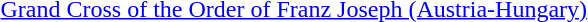<table>
<tr>
<td rowspan=2 style="width:60px; vertical-align:top;"></td>
<td><a href='#'>Grand Cross of the Order of Franz Joseph (Austria-Hungary)</a></td>
</tr>
<tr>
<td></td>
</tr>
</table>
